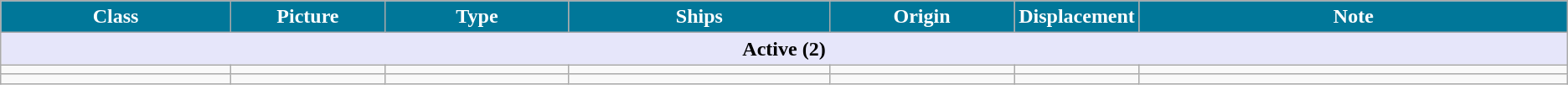<table class="wikitable">
<tr>
<th style="color: white; background:#079; width:15%;">Class</th>
<th style="color: white; background:#079; width:10%;">Picture</th>
<th style="color: white; background:#079; width:12%;">Type</th>
<th style="color: white; background:#079; width:17%;">Ships</th>
<th style="color: white; background:#079; width:12%;">Origin</th>
<th style="color: white; background:#079; width:6%;">Displacement</th>
<th style="color: white; background:#079; width:28%;">Note</th>
</tr>
<tr>
<th colspan="7" style="background: lavender;">Active (2)</th>
</tr>
<tr>
<td></td>
<td></td>
<td></td>
<td></td>
<td></td>
<td></td>
<td></td>
</tr>
<tr>
<td></td>
<td></td>
<td></td>
<td></td>
<td></td>
<td></td>
<td></td>
</tr>
</table>
